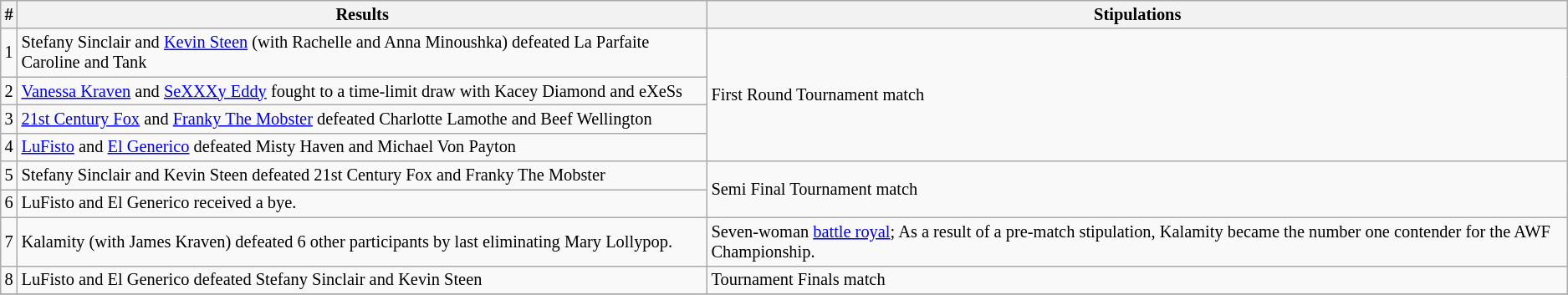<table style="font-size: 85%" class="wikitable">
<tr>
<th><strong>#</strong></th>
<th><strong>Results</strong></th>
<th><strong>Stipulations</strong></th>
</tr>
<tr>
<td>1</td>
<td>Stefany Sinclair and <a href='#'>Kevin Steen</a> (with Rachelle and Anna Minoushka) defeated La Parfaite Caroline and Tank</td>
<td rowspan="4">First Round Tournament match</td>
</tr>
<tr>
<td>2</td>
<td><a href='#'>Vanessa Kraven</a> and <a href='#'>SeXXXy Eddy</a> fought to a time-limit draw with Kacey Diamond and eXeSs</td>
</tr>
<tr>
<td>3</td>
<td><a href='#'>21st Century Fox</a> and <a href='#'>Franky The Mobster</a> defeated Charlotte Lamothe and Beef Wellington</td>
</tr>
<tr>
<td>4</td>
<td><a href='#'>LuFisto</a> and <a href='#'>El Generico</a> defeated Misty Haven and Michael Von Payton</td>
</tr>
<tr>
<td>5</td>
<td>Stefany Sinclair and Kevin Steen defeated 21st Century Fox and Franky The Mobster</td>
<td rowspan="2">Semi Final Tournament match</td>
</tr>
<tr>
<td>6</td>
<td>LuFisto and El Generico received a bye.</td>
</tr>
<tr>
<td>7</td>
<td>Kalamity (with James Kraven) defeated 6 other participants by last eliminating Mary Lollypop.</td>
<td>Seven-woman <a href='#'>battle royal</a>; As a result of a pre-match stipulation, Kalamity became the number one contender for the AWF Championship.</td>
</tr>
<tr>
<td>8</td>
<td>LuFisto and El Generico defeated Stefany Sinclair and Kevin Steen</td>
<td>Tournament Finals match</td>
</tr>
<tr>
</tr>
</table>
